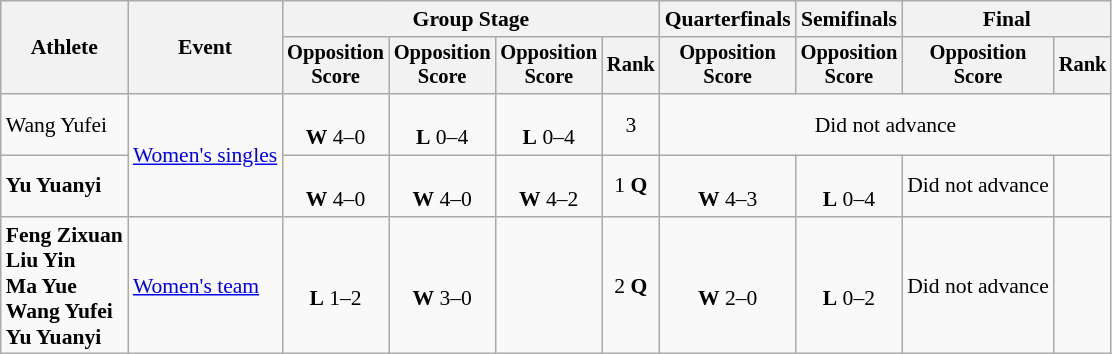<table class=wikitable style=font-size:90%;text-align:center>
<tr>
<th rowspan=2>Athlete</th>
<th rowspan=2>Event</th>
<th colspan=4>Group Stage</th>
<th>Quarterfinals</th>
<th>Semifinals</th>
<th colspan=2>Final</th>
</tr>
<tr style="font-size:95%">
<th>Opposition<br>Score</th>
<th>Opposition<br>Score</th>
<th>Opposition<br>Score</th>
<th>Rank</th>
<th>Opposition<br>Score</th>
<th>Opposition<br>Score</th>
<th>Opposition<br>Score</th>
<th>Rank</th>
</tr>
<tr>
<td align=left>Wang Yufei</td>
<td align=left rowspan=2><a href='#'>Women's singles</a></td>
<td><br><strong>W</strong> 4–0</td>
<td><br><strong>L</strong> 0–4</td>
<td><br><strong>L</strong> 0–4</td>
<td>3</td>
<td colspan=4>Did not advance</td>
</tr>
<tr>
<td align=left><strong>Yu Yuanyi</strong></td>
<td><br><strong>W</strong> 4–0</td>
<td><br><strong>W</strong> 4–0</td>
<td><br><strong>W</strong> 4–2</td>
<td>1 <strong>Q</strong></td>
<td><br><strong>W</strong> 4–3</td>
<td><br><strong>L</strong> 0–4</td>
<td>Did not advance</td>
<td></td>
</tr>
<tr>
<td align=left><strong>Feng Zixuan<br>Liu Yin<br>Ma Yue<br>Wang Yufei<br>Yu Yuanyi</strong></td>
<td align=left><a href='#'>Women's team</a></td>
<td><br><strong>L</strong> 1–2</td>
<td><br><strong>W</strong> 3–0</td>
<td></td>
<td>2 <strong>Q</strong></td>
<td><br><strong>W</strong> 2–0</td>
<td><br><strong>L</strong> 0–2</td>
<td>Did not advance</td>
<td></td>
</tr>
</table>
